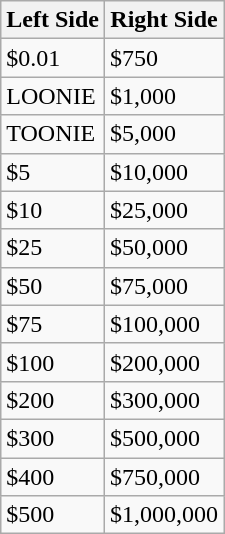<table class="wikitable">
<tr>
<th>Left Side</th>
<th>Right Side</th>
</tr>
<tr>
<td>$0.01</td>
<td>$750</td>
</tr>
<tr>
<td>LOONIE</td>
<td>$1,000</td>
</tr>
<tr>
<td>TOONIE</td>
<td>$5,000</td>
</tr>
<tr>
<td>$5</td>
<td>$10,000</td>
</tr>
<tr>
<td>$10</td>
<td>$25,000</td>
</tr>
<tr>
<td>$25</td>
<td>$50,000</td>
</tr>
<tr>
<td>$50</td>
<td>$75,000</td>
</tr>
<tr>
<td>$75</td>
<td>$100,000</td>
</tr>
<tr>
<td>$100</td>
<td>$200,000</td>
</tr>
<tr>
<td>$200</td>
<td>$300,000</td>
</tr>
<tr>
<td>$300</td>
<td>$500,000</td>
</tr>
<tr>
<td>$400</td>
<td>$750,000</td>
</tr>
<tr>
<td>$500</td>
<td>$1,000,000</td>
</tr>
</table>
